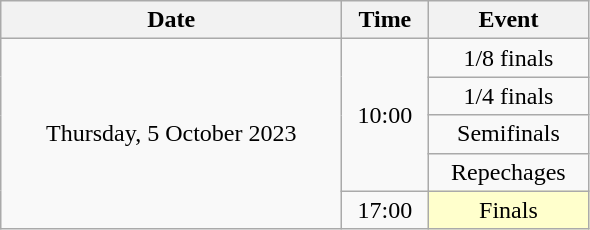<table class = "wikitable" style="text-align:center;">
<tr>
<th width=220>Date</th>
<th width=50>Time</th>
<th width=100>Event</th>
</tr>
<tr>
<td rowspan=5>Thursday, 5 October 2023</td>
<td rowspan=4>10:00</td>
<td>1/8 finals</td>
</tr>
<tr>
<td>1/4 finals</td>
</tr>
<tr>
<td>Semifinals</td>
</tr>
<tr>
<td>Repechages</td>
</tr>
<tr>
<td>17:00</td>
<td bgcolor=ffffcc>Finals</td>
</tr>
</table>
